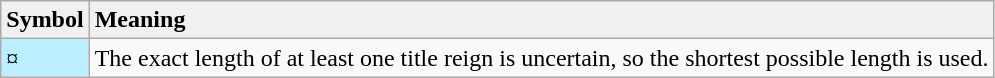<table class="wikitable">
<tr>
<td style="background: #f0f0f0;"><strong>Symbol</strong></td>
<td style="background: #f0f0f0;"><strong>Meaning</strong></td>
</tr>
<tr>
<td style="background-color:#bbeeff">¤</td>
<td>The exact length of at least one title reign is uncertain, so the shortest possible length is used.</td>
</tr>
</table>
